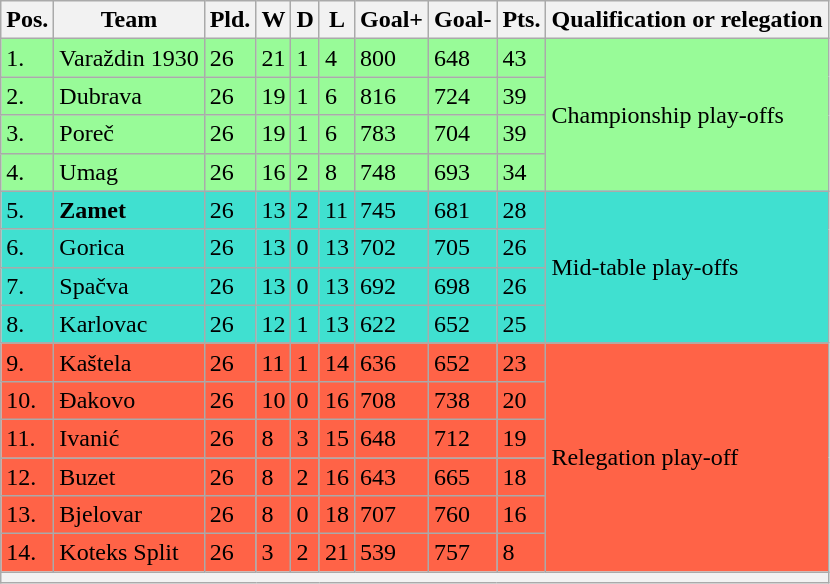<table class="wikitable">
<tr>
<th>Pos.</th>
<th>Team</th>
<th>Pld.</th>
<th>W</th>
<th>D</th>
<th>L</th>
<th>Goal+</th>
<th>Goal-</th>
<th>Pts.</th>
<th>Qualification or relegation</th>
</tr>
<tr bgcolor="palegreen">
<td>1.</td>
<td>Varaždin 1930</td>
<td>26</td>
<td>21</td>
<td>1</td>
<td>4</td>
<td>800</td>
<td>648</td>
<td>43</td>
<td rowspan="4">Championship play-offs</td>
</tr>
<tr bgcolor="palegreen">
<td>2.</td>
<td>Dubrava</td>
<td>26</td>
<td>19</td>
<td>1</td>
<td>6</td>
<td>816</td>
<td>724</td>
<td>39</td>
</tr>
<tr bgcolor="palegreen">
<td>3.</td>
<td>Poreč</td>
<td>26</td>
<td>19</td>
<td>1</td>
<td>6</td>
<td>783</td>
<td>704</td>
<td>39</td>
</tr>
<tr bgcolor="palegreen">
<td>4.</td>
<td>Umag</td>
<td>26</td>
<td>16</td>
<td>2</td>
<td>8</td>
<td>748</td>
<td>693</td>
<td>34</td>
</tr>
<tr bgcolor="turquoise">
<td>5.</td>
<td><strong>Zamet</strong></td>
<td>26</td>
<td>13</td>
<td>2</td>
<td>11</td>
<td>745</td>
<td>681</td>
<td>28</td>
<td rowspan="4">Mid-table play-offs</td>
</tr>
<tr bgcolor="turquoise">
<td>6.</td>
<td>Gorica</td>
<td>26</td>
<td>13</td>
<td>0</td>
<td>13</td>
<td>702</td>
<td>705</td>
<td>26</td>
</tr>
<tr bgcolor="turquoise">
<td>7.</td>
<td>Spačva</td>
<td>26</td>
<td>13</td>
<td>0</td>
<td>13</td>
<td>692</td>
<td>698</td>
<td>26</td>
</tr>
<tr bgcolor="turquoise">
<td>8.</td>
<td>Karlovac</td>
<td>26</td>
<td>12</td>
<td>1</td>
<td>13</td>
<td>622</td>
<td>652</td>
<td>25</td>
</tr>
<tr bgcolor="tomato">
<td>9.</td>
<td>Kaštela</td>
<td>26</td>
<td>11</td>
<td>1</td>
<td>14</td>
<td>636</td>
<td>652</td>
<td>23</td>
<td rowspan="6">Relegation play-off</td>
</tr>
<tr bgcolor="tomato">
<td>10.</td>
<td>Đakovo</td>
<td>26</td>
<td>10</td>
<td>0</td>
<td>16</td>
<td>708</td>
<td>738</td>
<td>20</td>
</tr>
<tr bgcolor="tomato">
<td>11.</td>
<td>Ivanić</td>
<td>26</td>
<td>8</td>
<td>3</td>
<td>15</td>
<td>648</td>
<td>712</td>
<td>19</td>
</tr>
<tr bgcolor="tomato">
<td>12.</td>
<td>Buzet</td>
<td>26</td>
<td>8</td>
<td>2</td>
<td>16</td>
<td>643</td>
<td>665</td>
<td>18</td>
</tr>
<tr bgcolor="tomato">
<td>13.</td>
<td>Bjelovar</td>
<td>26</td>
<td>8</td>
<td>0</td>
<td>18</td>
<td>707</td>
<td>760</td>
<td>16</td>
</tr>
<tr bgcolor="tomato">
<td>14.</td>
<td>Koteks Split</td>
<td>26</td>
<td>3</td>
<td>2</td>
<td>21</td>
<td>539</td>
<td>757</td>
<td>8</td>
</tr>
<tr>
<th colspan="10"></th>
</tr>
</table>
